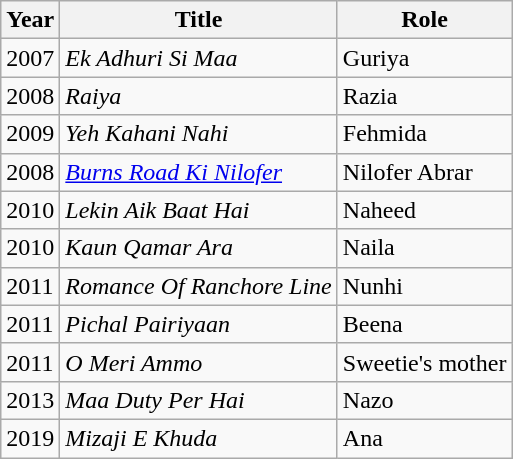<table class="wikitable sortable plainrowheaders">
<tr style="text-align:center;">
<th scope="col">Year</th>
<th scope="col">Title</th>
<th scope="col">Role</th>
</tr>
<tr>
<td>2007</td>
<td><em>Ek Adhuri Si Maa</em></td>
<td>Guriya</td>
</tr>
<tr>
<td>2008</td>
<td><em>Raiya</em></td>
<td>Razia</td>
</tr>
<tr>
<td>2009</td>
<td><em>Yeh Kahani Nahi</em></td>
<td>Fehmida</td>
</tr>
<tr>
<td>2008</td>
<td><em><a href='#'>Burns Road Ki Nilofer</a></em></td>
<td>Nilofer Abrar</td>
</tr>
<tr>
<td>2010</td>
<td><em>Lekin Aik Baat Hai</em></td>
<td>Naheed</td>
</tr>
<tr>
<td>2010</td>
<td><em>Kaun Qamar Ara</em></td>
<td>Naila</td>
</tr>
<tr>
<td>2011</td>
<td><em>Romance Of Ranchore Line</em></td>
<td>Nunhi</td>
</tr>
<tr>
<td>2011</td>
<td><em>Pichal Pairiyaan</em></td>
<td>Beena</td>
</tr>
<tr>
<td>2011</td>
<td><em>O Meri Ammo</em></td>
<td>Sweetie's mother</td>
</tr>
<tr>
<td>2013</td>
<td><em>Maa Duty Per Hai</em></td>
<td>Nazo</td>
</tr>
<tr>
<td>2019</td>
<td><em>Mizaji E Khuda</em></td>
<td>Ana</td>
</tr>
</table>
